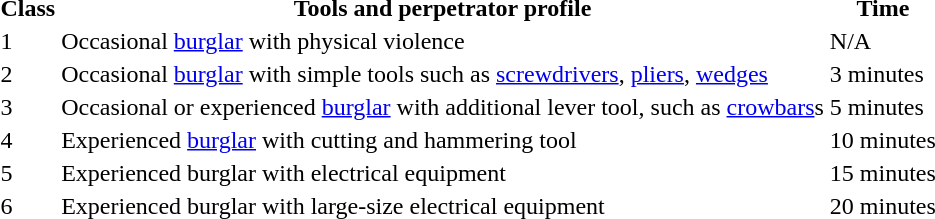<table>
<tr>
<th>Class</th>
<th>Tools and perpetrator profile</th>
<th>Time</th>
</tr>
<tr>
<td>1</td>
<td>Occasional <a href='#'>burglar</a> with physical violence</td>
<td>N/A</td>
</tr>
<tr>
<td>2</td>
<td>Occasional <a href='#'>burglar</a> with simple tools such as <a href='#'>screwdrivers</a>, <a href='#'>pliers</a>, <a href='#'>wedges</a></td>
<td>3 minutes</td>
</tr>
<tr>
<td>3</td>
<td>Occasional or experienced <a href='#'>burglar</a> with additional lever tool, such as <a href='#'>crowbars</a>s</td>
<td>5 minutes</td>
</tr>
<tr>
<td>4</td>
<td>Experienced <a href='#'>burglar</a> with cutting and hammering tool</td>
<td>10 minutes</td>
</tr>
<tr>
<td>5</td>
<td>Experienced burglar with electrical equipment</td>
<td>15 minutes</td>
</tr>
<tr>
<td>6</td>
<td>Experienced burglar with large-size electrical equipment</td>
<td>20 minutes</td>
</tr>
</table>
